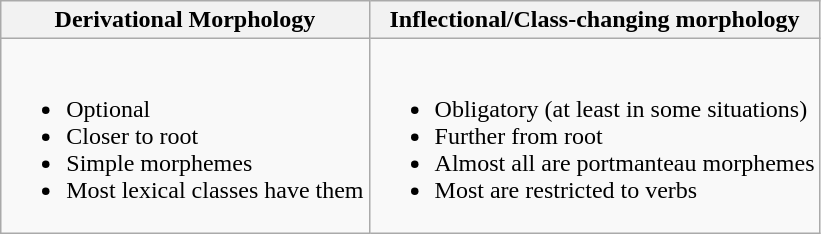<table class="wikitable">
<tr>
<th>Derivational Morphology</th>
<th>Inflectional/Class-changing morphology</th>
</tr>
<tr>
<td><br><ul><li>Optional</li><li>Closer to root</li><li>Simple morphemes</li><li>Most lexical classes have them</li></ul></td>
<td><br><ul><li>Obligatory (at least in some situations)</li><li>Further from root</li><li>Almost all are portmanteau morphemes</li><li>Most are restricted to verbs</li></ul></td>
</tr>
</table>
